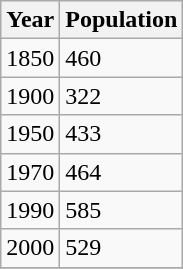<table class="wikitable">
<tr>
<th>Year</th>
<th>Population</th>
</tr>
<tr>
<td>1850</td>
<td>460</td>
</tr>
<tr>
<td>1900</td>
<td>322</td>
</tr>
<tr>
<td>1950</td>
<td>433</td>
</tr>
<tr>
<td>1970</td>
<td>464</td>
</tr>
<tr>
<td>1990</td>
<td>585</td>
</tr>
<tr>
<td>2000</td>
<td>529</td>
</tr>
<tr>
</tr>
</table>
